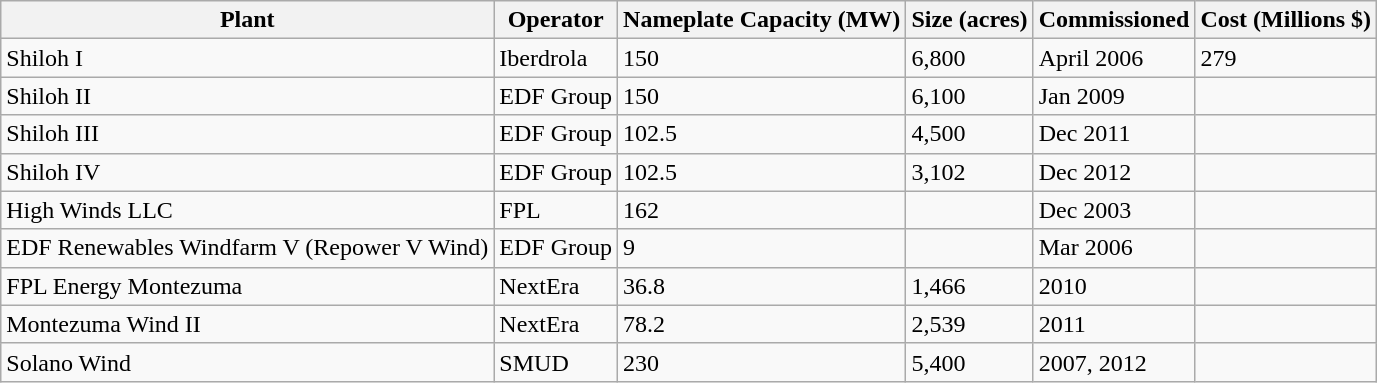<table class="wikitable">
<tr>
<th>Plant</th>
<th>Operator</th>
<th>Nameplate Capacity (MW)</th>
<th>Size (acres)</th>
<th>Commissioned</th>
<th>Cost (Millions $)</th>
</tr>
<tr>
<td>Shiloh I</td>
<td>Iberdrola</td>
<td>150</td>
<td>6,800</td>
<td>April 2006</td>
<td>279</td>
</tr>
<tr>
<td>Shiloh II</td>
<td>EDF Group</td>
<td>150</td>
<td>6,100</td>
<td>Jan 2009</td>
<td></td>
</tr>
<tr>
<td>Shiloh III</td>
<td>EDF Group</td>
<td>102.5</td>
<td>4,500</td>
<td>Dec 2011</td>
<td></td>
</tr>
<tr>
<td>Shiloh IV</td>
<td>EDF Group</td>
<td>102.5</td>
<td>3,102</td>
<td>Dec 2012</td>
<td></td>
</tr>
<tr>
<td>High Winds LLC</td>
<td>FPL</td>
<td>162</td>
<td></td>
<td>Dec 2003</td>
<td></td>
</tr>
<tr>
<td>EDF Renewables Windfarm V (Repower V Wind)</td>
<td>EDF Group</td>
<td>9</td>
<td></td>
<td>Mar 2006</td>
<td></td>
</tr>
<tr>
<td>FPL Energy Montezuma</td>
<td>NextEra</td>
<td>36.8</td>
<td>1,466</td>
<td>2010</td>
<td></td>
</tr>
<tr>
<td>Montezuma Wind II</td>
<td>NextEra</td>
<td>78.2</td>
<td>2,539</td>
<td>2011</td>
<td></td>
</tr>
<tr>
<td>Solano Wind</td>
<td>SMUD</td>
<td>230</td>
<td>5,400</td>
<td>2007, 2012</td>
<td></td>
</tr>
</table>
